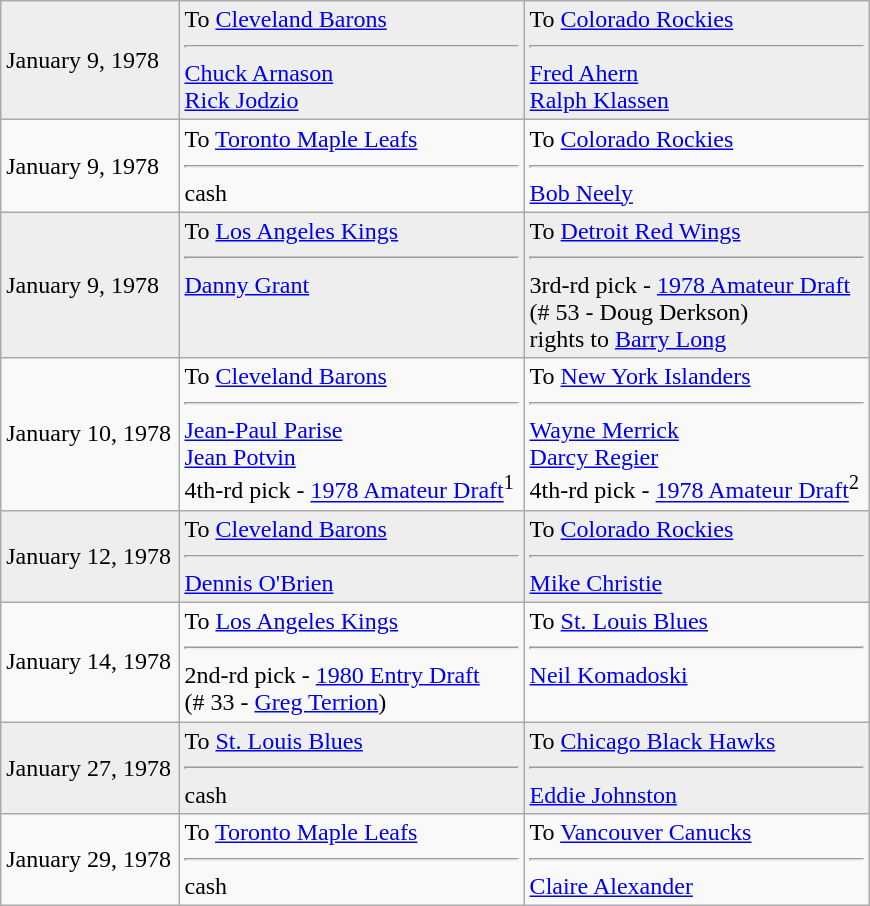<table class="wikitable" style="border:1px solid #999; width:580px;">
<tr style="background:#eee;">
<td>January 9, 1978</td>
<td valign="top">To <a href='#'>Cleveland Barons</a><hr><a href='#'>Chuck Arnason</a><br><a href='#'>Rick Jodzio</a></td>
<td valign="top">To <a href='#'>Colorado Rockies</a><hr><a href='#'>Fred Ahern</a><br><a href='#'>Ralph Klassen</a></td>
</tr>
<tr>
<td>January 9, 1978</td>
<td valign="top">To <a href='#'>Toronto Maple Leafs</a><hr>cash</td>
<td valign="top">To <a href='#'>Colorado Rockies</a><hr><a href='#'>Bob Neely</a></td>
</tr>
<tr style="background:#eee;">
<td>January 9, 1978</td>
<td valign="top">To <a href='#'>Los Angeles Kings</a><hr><a href='#'>Danny Grant</a></td>
<td valign="top">To <a href='#'>Detroit Red Wings</a><hr>3rd-rd pick - <a href='#'>1978 Amateur Draft</a><br>(# 53 - Doug Derkson)<br>rights to <a href='#'>Barry Long</a></td>
</tr>
<tr>
<td>January 10, 1978</td>
<td valign="top">To <a href='#'>Cleveland Barons</a><hr><a href='#'>Jean-Paul Parise</a><br><a href='#'>Jean Potvin</a><br>4th-rd pick - <a href='#'>1978 Amateur Draft</a><sup>1</sup></td>
<td valign="top">To <a href='#'>New York Islanders</a><hr><a href='#'>Wayne Merrick</a><br><a href='#'>Darcy Regier</a><br>4th-rd pick - <a href='#'>1978 Amateur Draft</a><sup>2</sup></td>
</tr>
<tr style="background:#eee;">
<td>January 12, 1978</td>
<td valign="top">To <a href='#'>Cleveland Barons</a><hr><a href='#'>Dennis O'Brien</a></td>
<td valign="top">To <a href='#'>Colorado Rockies</a><hr><a href='#'>Mike Christie</a></td>
</tr>
<tr>
<td>January 14, 1978</td>
<td valign="top">To <a href='#'>Los Angeles Kings</a><hr>2nd-rd pick - <a href='#'>1980 Entry Draft</a><br>(# 33 - <a href='#'>Greg Terrion</a>)</td>
<td valign="top">To <a href='#'>St. Louis Blues</a><hr><a href='#'>Neil Komadoski</a></td>
</tr>
<tr style="background:#eee;">
<td>January 27, 1978</td>
<td valign="top">To <a href='#'>St. Louis Blues</a><hr>cash</td>
<td valign="top">To <a href='#'>Chicago Black Hawks</a><hr><a href='#'>Eddie Johnston</a></td>
</tr>
<tr>
<td>January 29, 1978</td>
<td valign="top">To <a href='#'>Toronto Maple Leafs</a><hr>cash</td>
<td valign="top">To <a href='#'>Vancouver Canucks</a><hr><a href='#'>Claire Alexander</a></td>
</tr>
</table>
